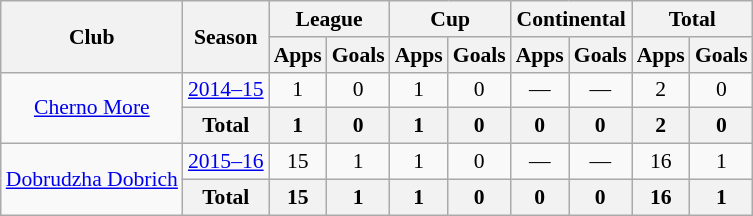<table class="wikitable" style="font-size:90%; text-align: center">
<tr>
<th rowspan=2>Club</th>
<th rowspan=2>Season</th>
<th colspan=2>League</th>
<th colspan=2>Cup</th>
<th colspan=2>Continental</th>
<th colspan=2>Total</th>
</tr>
<tr>
<th>Apps</th>
<th>Goals</th>
<th>Apps</th>
<th>Goals</th>
<th>Apps</th>
<th>Goals</th>
<th>Apps</th>
<th>Goals</th>
</tr>
<tr>
<td rowspan=2><a href='#'>Cherno More</a></td>
<td><a href='#'>2014–15</a></td>
<td>1</td>
<td>0</td>
<td>1</td>
<td>0</td>
<td>—</td>
<td>—</td>
<td>2</td>
<td>0</td>
</tr>
<tr>
<th>Total</th>
<th>1</th>
<th>0</th>
<th>1</th>
<th>0</th>
<th>0</th>
<th>0</th>
<th>2</th>
<th>0</th>
</tr>
<tr>
<td rowspan=2><a href='#'>Dobrudzha Dobrich</a></td>
<td><a href='#'>2015–16</a></td>
<td>15</td>
<td>1</td>
<td>1</td>
<td>0</td>
<td>—</td>
<td>—</td>
<td>16</td>
<td>1</td>
</tr>
<tr>
<th>Total</th>
<th>15</th>
<th>1</th>
<th>1</th>
<th>0</th>
<th>0</th>
<th>0</th>
<th>16</th>
<th>1</th>
</tr>
</table>
